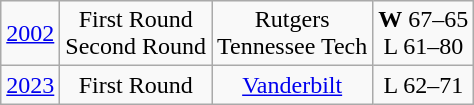<table class="wikitable">
<tr align="center">
<td><a href='#'>2002</a></td>
<td>First Round<br>Second Round</td>
<td>Rutgers<br>Tennessee Tech</td>
<td><strong>W</strong> 67–65<br>L 61–80</td>
</tr>
<tr align="center">
<td><a href='#'>2023</a></td>
<td>First Round</td>
<td><a href='#'>Vanderbilt</a></td>
<td>L 62–71</td>
</tr>
</table>
